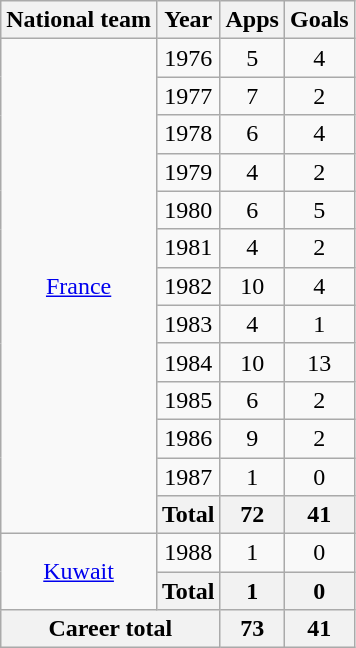<table class="wikitable" style="text-align:center">
<tr>
<th>National team</th>
<th>Year</th>
<th>Apps</th>
<th>Goals</th>
</tr>
<tr>
<td rowspan="13"><a href='#'>France</a></td>
<td>1976</td>
<td>5</td>
<td>4</td>
</tr>
<tr>
<td>1977</td>
<td>7</td>
<td>2</td>
</tr>
<tr>
<td>1978</td>
<td>6</td>
<td>4</td>
</tr>
<tr>
<td>1979</td>
<td>4</td>
<td>2</td>
</tr>
<tr>
<td>1980</td>
<td>6</td>
<td>5</td>
</tr>
<tr>
<td>1981</td>
<td>4</td>
<td>2</td>
</tr>
<tr>
<td>1982</td>
<td>10</td>
<td>4</td>
</tr>
<tr>
<td>1983</td>
<td>4</td>
<td>1</td>
</tr>
<tr>
<td>1984</td>
<td>10</td>
<td>13</td>
</tr>
<tr>
<td>1985</td>
<td>6</td>
<td>2</td>
</tr>
<tr>
<td>1986</td>
<td>9</td>
<td>2</td>
</tr>
<tr>
<td>1987</td>
<td>1</td>
<td>0</td>
</tr>
<tr>
<th>Total</th>
<th>72</th>
<th>41</th>
</tr>
<tr>
<td rowspan="2"><a href='#'>Kuwait</a></td>
<td>1988</td>
<td>1</td>
<td>0</td>
</tr>
<tr>
<th>Total</th>
<th>1</th>
<th>0</th>
</tr>
<tr>
<th colspan="2">Career total</th>
<th>73</th>
<th>41</th>
</tr>
</table>
